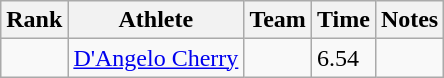<table class="wikitable sortable">
<tr>
<th>Rank</th>
<th>Athlete</th>
<th>Team</th>
<th>Time</th>
<th>Notes</th>
</tr>
<tr>
<td align=center></td>
<td><a href='#'>D'Angelo Cherry</a></td>
<td></td>
<td>6.54</td>
<td></td>
</tr>
</table>
